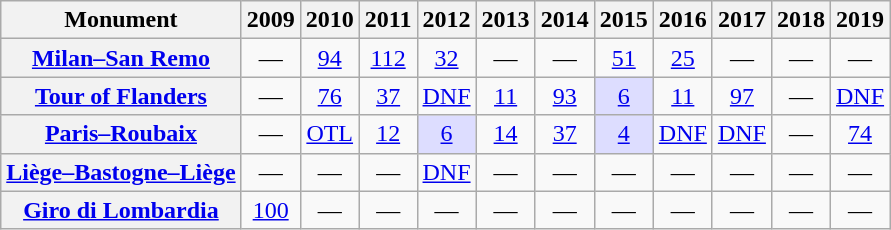<table class="wikitable plainrowheaders">
<tr>
<th>Monument</th>
<th>2009</th>
<th>2010</th>
<th>2011</th>
<th>2012</th>
<th>2013</th>
<th>2014</th>
<th>2015</th>
<th>2016</th>
<th>2017</th>
<th>2018</th>
<th>2019</th>
</tr>
<tr style="text-align:center;">
<th scope="row"><a href='#'>Milan–San Remo</a></th>
<td>—</td>
<td><a href='#'>94</a></td>
<td><a href='#'>112</a></td>
<td><a href='#'>32</a></td>
<td>—</td>
<td>—</td>
<td><a href='#'>51</a></td>
<td><a href='#'>25</a></td>
<td>—</td>
<td>—</td>
<td>—</td>
</tr>
<tr style="text-align:center;">
<th scope="row"><a href='#'>Tour of Flanders</a></th>
<td>—</td>
<td><a href='#'>76</a></td>
<td><a href='#'>37</a></td>
<td><a href='#'>DNF</a></td>
<td><a href='#'>11</a></td>
<td><a href='#'>93</a></td>
<td style="background:#ddf;"><a href='#'>6</a></td>
<td><a href='#'>11</a></td>
<td><a href='#'>97</a></td>
<td>—</td>
<td><a href='#'>DNF</a></td>
</tr>
<tr style="text-align:center;">
<th scope="row"><a href='#'>Paris–Roubaix</a></th>
<td>—</td>
<td><a href='#'>OTL</a></td>
<td><a href='#'>12</a></td>
<td style="background:#ddf;"><a href='#'>6</a></td>
<td><a href='#'>14</a></td>
<td><a href='#'>37</a></td>
<td style="background:#ddf;"><a href='#'>4</a></td>
<td><a href='#'>DNF</a></td>
<td><a href='#'>DNF</a></td>
<td>—</td>
<td><a href='#'>74</a></td>
</tr>
<tr style="text-align:center;">
<th scope="row"><a href='#'>Liège–Bastogne–Liège</a></th>
<td>—</td>
<td>—</td>
<td>—</td>
<td><a href='#'>DNF</a></td>
<td>—</td>
<td>—</td>
<td>—</td>
<td>—</td>
<td>—</td>
<td>—</td>
<td>—</td>
</tr>
<tr style="text-align:center;">
<th scope="row"><a href='#'>Giro di Lombardia</a></th>
<td><a href='#'>100</a></td>
<td>—</td>
<td>—</td>
<td>—</td>
<td>—</td>
<td>—</td>
<td>—</td>
<td>—</td>
<td>—</td>
<td>—</td>
<td>—</td>
</tr>
</table>
